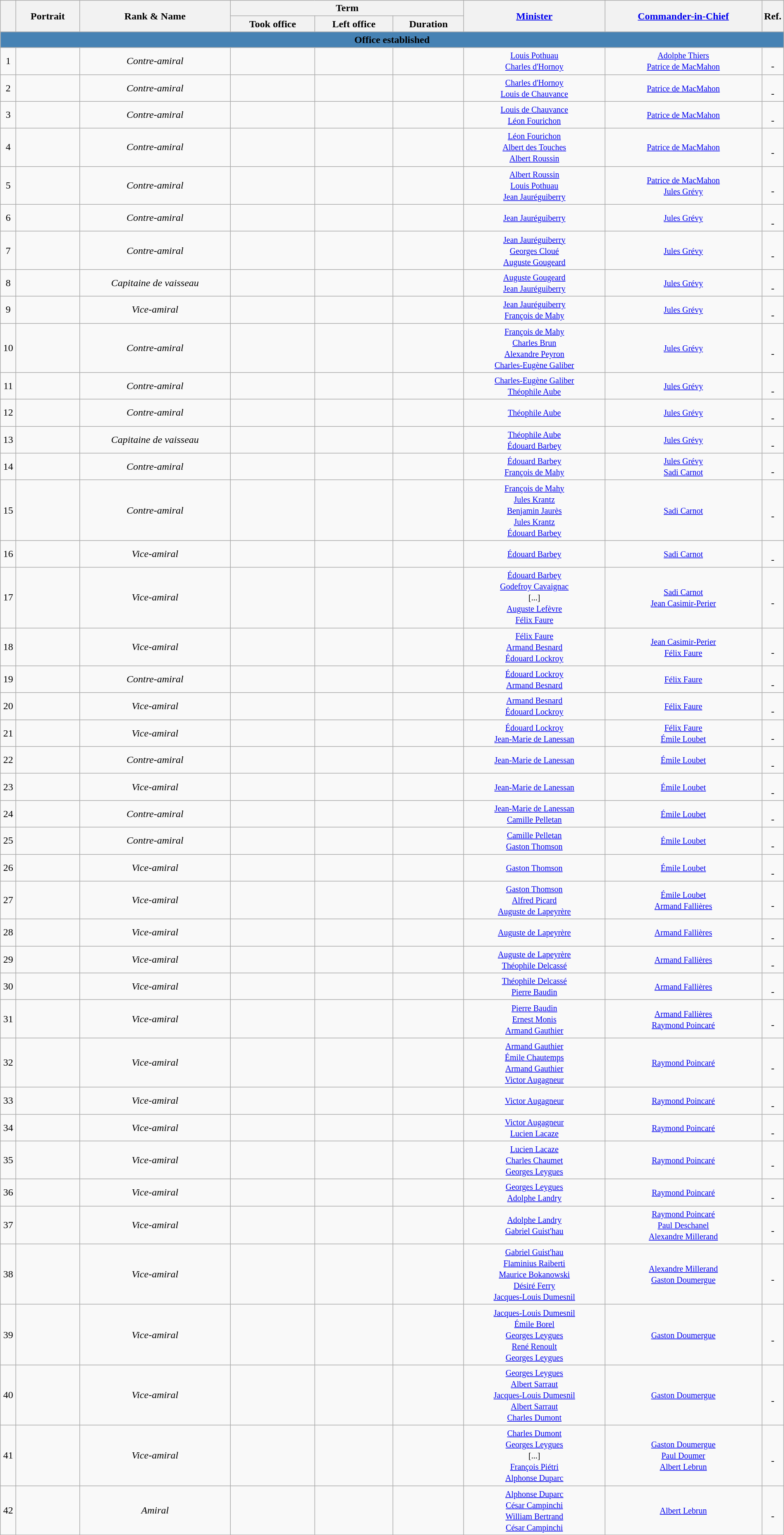<table class="wikitable" style="text-align:center; width:100%">
<tr>
<th style="width:2%" rowspan=2></th>
<th rowspan=2>Portrait</th>
<th rowspan=2>Rank & Name</th>
<th colspan=3>Term</th>
<th rowspan=2><a href='#'>Minister</a></th>
<th rowspan=2><a href='#'>Commander-in-Chief</a></th>
<th style="width:2%" rowspan=2>Ref.</th>
</tr>
<tr>
<th>Took office </th>
<th>Left office </th>
<th>Duration</th>
</tr>
<tr style="background:steelblue;">
<td colspan="9"><strong>Office established</strong></td>
</tr>
<tr>
<td>1</td>
<td></td>
<td><em>Contre-amiral</em><br><strong></strong></td>
<td></td>
<td></td>
<td></td>
<td><small><a href='#'>Louis Pothuau</a><br><a href='#'>Charles d'Hornoy</a></small></td>
<td><small><a href='#'>Adolphe Thiers</a><br><a href='#'>Patrice de MacMahon</a></small></td>
<td><br>-</td>
</tr>
<tr>
<td>2</td>
<td></td>
<td><em>Contre-amiral</em><br><strong></strong></td>
<td></td>
<td></td>
<td></td>
<td><small><a href='#'>Charles d'Hornoy</a><br><a href='#'>Louis de Chauvance</a></small></td>
<td><small><a href='#'>Patrice de MacMahon</a></small></td>
<td><br>-</td>
</tr>
<tr>
<td>3</td>
<td></td>
<td><em>Contre-amiral</em><br><strong></strong></td>
<td></td>
<td></td>
<td></td>
<td><small><a href='#'>Louis de Chauvance</a><br><a href='#'>Léon Fourichon</a></small></td>
<td><small><a href='#'>Patrice de MacMahon</a></small></td>
<td><br>-</td>
</tr>
<tr>
<td>4</td>
<td></td>
<td><em>Contre-amiral</em><br><strong></strong></td>
<td></td>
<td></td>
<td></td>
<td><small><a href='#'>Léon Fourichon</a><br><a href='#'>Albert des Touches</a><br><a href='#'>Albert Roussin</a></small></td>
<td><small><a href='#'>Patrice de MacMahon</a></small></td>
<td><br>-</td>
</tr>
<tr>
<td>5</td>
<td></td>
<td><em>Contre-amiral</em><br><strong></strong></td>
<td></td>
<td></td>
<td></td>
<td><small><a href='#'>Albert Roussin</a><br><a href='#'>Louis Pothuau</a><br><a href='#'>Jean Jauréguiberry</a></small></td>
<td><small><a href='#'>Patrice de MacMahon</a><br><a href='#'>Jules Grévy</a></small></td>
<td><br>-</td>
</tr>
<tr>
<td>6</td>
<td></td>
<td><em>Contre-amiral</em><br><strong></strong></td>
<td></td>
<td></td>
<td></td>
<td><small><a href='#'>Jean Jauréguiberry</a></small></td>
<td><small><a href='#'>Jules Grévy</a></small></td>
<td><br>-</td>
</tr>
<tr>
<td>7</td>
<td></td>
<td><em>Contre-amiral</em><br><strong></strong></td>
<td></td>
<td></td>
<td></td>
<td><small><a href='#'>Jean Jauréguiberry</a><br><a href='#'>Georges Cloué</a><br><a href='#'>Auguste Gougeard</a></small></td>
<td><small><a href='#'>Jules Grévy</a></small></td>
<td><br>-</td>
</tr>
<tr>
<td>8</td>
<td></td>
<td><em>Capitaine de vaisseau</em><br><strong></strong></td>
<td></td>
<td></td>
<td></td>
<td><small><a href='#'>Auguste Gougeard</a><br><a href='#'>Jean Jauréguiberry</a></small></td>
<td><small><a href='#'>Jules Grévy</a></small></td>
<td><br>-</td>
</tr>
<tr>
<td>9</td>
<td></td>
<td><em>Vice-amiral</em><br><strong></strong></td>
<td></td>
<td></td>
<td></td>
<td><small><a href='#'>Jean Jauréguiberry</a><br><a href='#'>François de Mahy</a></small></td>
<td><small><a href='#'>Jules Grévy</a></small></td>
<td><br>-</td>
</tr>
<tr>
<td>10</td>
<td></td>
<td><em>Contre-amiral</em><br><strong></strong></td>
<td></td>
<td></td>
<td></td>
<td><small><a href='#'>François de Mahy</a><br><a href='#'>Charles Brun</a><br><a href='#'>Alexandre Peyron</a><br><a href='#'>Charles-Eugène Galiber</a></small></td>
<td><small><a href='#'>Jules Grévy</a></small></td>
<td><br>-</td>
</tr>
<tr>
<td>11</td>
<td></td>
<td><em>Contre-amiral</em><br><strong></strong></td>
<td></td>
<td></td>
<td></td>
<td><small><a href='#'>Charles-Eugène Galiber</a><br><a href='#'>Théophile Aube</a></small></td>
<td><small><a href='#'>Jules Grévy</a></small></td>
<td><br>-</td>
</tr>
<tr>
<td>12</td>
<td></td>
<td><em>Contre-amiral</em><br><strong></strong></td>
<td></td>
<td></td>
<td></td>
<td><small><a href='#'>Théophile Aube</a></small></td>
<td><small><a href='#'>Jules Grévy</a></small></td>
<td><br>-</td>
</tr>
<tr>
<td>13</td>
<td></td>
<td><em>Capitaine de vaisseau</em><br><strong></strong></td>
<td></td>
<td></td>
<td></td>
<td><small><a href='#'>Théophile Aube</a><br><a href='#'>Édouard Barbey</a></small></td>
<td><small><a href='#'>Jules Grévy</a></small></td>
<td><br>-</td>
</tr>
<tr>
<td>14</td>
<td></td>
<td><em>Contre-amiral</em><br><strong></strong></td>
<td></td>
<td></td>
<td></td>
<td><small><a href='#'>Édouard Barbey</a><br><a href='#'>François de Mahy</a></small></td>
<td><small><a href='#'>Jules Grévy</a><br><a href='#'>Sadi Carnot</a></small></td>
<td><br>-</td>
</tr>
<tr>
<td>15</td>
<td></td>
<td><em>Contre-amiral</em><br><strong></strong></td>
<td></td>
<td></td>
<td></td>
<td><small><a href='#'>François de Mahy</a><br><a href='#'>Jules Krantz</a><br><a href='#'>Benjamin Jaurès</a><br><a href='#'>Jules Krantz</a><br><a href='#'>Édouard Barbey</a></small></td>
<td><small><a href='#'>Sadi Carnot</a></small></td>
<td><br>-</td>
</tr>
<tr>
<td>16</td>
<td></td>
<td><em>Vice-amiral</em><br><strong></strong></td>
<td></td>
<td></td>
<td></td>
<td><small><a href='#'>Édouard Barbey</a></small></td>
<td><small><a href='#'>Sadi Carnot</a></small></td>
<td><br>-</td>
</tr>
<tr>
<td>17</td>
<td></td>
<td><em>Vice-amiral</em><br><strong></strong></td>
<td></td>
<td></td>
<td></td>
<td><small><a href='#'>Édouard Barbey</a><br><a href='#'>Godefroy Cavaignac</a><br>[...]<br><a href='#'>Auguste Lefèvre</a><br><a href='#'>Félix Faure</a></small></td>
<td><small><a href='#'>Sadi Carnot</a><br><a href='#'>Jean Casimir-Perier</a></small></td>
<td><br>-</td>
</tr>
<tr>
<td>18</td>
<td></td>
<td><em>Vice-amiral</em><br><strong></strong></td>
<td></td>
<td></td>
<td></td>
<td><small><a href='#'>Félix Faure</a><br><a href='#'>Armand Besnard</a><br><a href='#'>Édouard Lockroy</a></small></td>
<td><small><a href='#'>Jean Casimir-Perier</a><br><a href='#'>Félix Faure</a></small></td>
<td><br>-</td>
</tr>
<tr>
<td>19</td>
<td></td>
<td><em>Contre-amiral</em><br><strong></strong></td>
<td></td>
<td></td>
<td></td>
<td><small><a href='#'>Édouard Lockroy</a><br><a href='#'>Armand Besnard</a></small></td>
<td><small><a href='#'>Félix Faure</a></small></td>
<td><br>-</td>
</tr>
<tr>
<td>20</td>
<td></td>
<td><em>Vice-amiral</em><br><strong></strong></td>
<td></td>
<td></td>
<td></td>
<td><small><a href='#'>Armand Besnard</a><br><a href='#'>Édouard Lockroy</a></small></td>
<td><small><a href='#'>Félix Faure</a></small></td>
<td><br>-</td>
</tr>
<tr>
<td>21</td>
<td></td>
<td><em>Vice-amiral</em><br><strong></strong></td>
<td></td>
<td></td>
<td></td>
<td><small><a href='#'>Édouard Lockroy</a><br><a href='#'>Jean-Marie de Lanessan</a></small></td>
<td><small><a href='#'>Félix Faure</a><br><a href='#'>Émile Loubet</a></small></td>
<td><br>-</td>
</tr>
<tr>
<td>22</td>
<td></td>
<td><em>Contre-amiral</em><br><strong></strong></td>
<td></td>
<td></td>
<td></td>
<td><small><a href='#'>Jean-Marie de Lanessan</a></small></td>
<td><small><a href='#'>Émile Loubet</a></small></td>
<td><br>-</td>
</tr>
<tr>
<td>23</td>
<td></td>
<td><em>Vice-amiral</em><br><strong></strong></td>
<td></td>
<td></td>
<td></td>
<td><small><a href='#'>Jean-Marie de Lanessan</a></small></td>
<td><small><a href='#'>Émile Loubet</a></small></td>
<td><br>-</td>
</tr>
<tr>
<td>24</td>
<td></td>
<td><em>Contre-amiral</em><br><strong></strong></td>
<td></td>
<td></td>
<td></td>
<td><small><a href='#'>Jean-Marie de Lanessan</a><br><a href='#'>Camille Pelletan</a></small></td>
<td><small><a href='#'>Émile Loubet</a></small></td>
<td><br>-</td>
</tr>
<tr>
<td>25</td>
<td></td>
<td><em>Contre-amiral</em><br><strong></strong></td>
<td></td>
<td></td>
<td></td>
<td><small><a href='#'>Camille Pelletan</a><br><a href='#'>Gaston Thomson</a></small></td>
<td><small><a href='#'>Émile Loubet</a></small></td>
<td><br>-</td>
</tr>
<tr>
<td>26</td>
<td></td>
<td><em>Vice-amiral</em><br><strong></strong></td>
<td></td>
<td></td>
<td></td>
<td><small><a href='#'>Gaston Thomson</a></small></td>
<td><small><a href='#'>Émile Loubet</a></small></td>
<td><br>-</td>
</tr>
<tr>
<td>27</td>
<td></td>
<td><em>Vice-amiral</em><br><strong></strong></td>
<td></td>
<td></td>
<td></td>
<td><small><a href='#'>Gaston Thomson</a><br><a href='#'>Alfred Picard</a><br><a href='#'>Auguste de Lapeyrère</a></small></td>
<td><small><a href='#'>Émile Loubet</a><br><a href='#'>Armand Fallières</a></small></td>
<td><br>-</td>
</tr>
<tr>
<td>28</td>
<td></td>
<td><em>Vice-amiral</em><br><strong></strong></td>
<td></td>
<td></td>
<td></td>
<td><small><a href='#'>Auguste de Lapeyrère</a></small></td>
<td><small><a href='#'>Armand Fallières</a></small></td>
<td><br>-</td>
</tr>
<tr>
<td>29</td>
<td></td>
<td><em>Vice-amiral</em><br><strong></strong></td>
<td></td>
<td></td>
<td></td>
<td><small><a href='#'>Auguste de Lapeyrère</a><br><a href='#'>Théophile Delcassé</a></small></td>
<td><small><a href='#'>Armand Fallières</a></small></td>
<td><br>-</td>
</tr>
<tr>
<td>30</td>
<td></td>
<td><em>Vice-amiral</em><br><strong></strong></td>
<td></td>
<td></td>
<td></td>
<td><small><a href='#'>Théophile Delcassé</a><br><a href='#'>Pierre Baudin</a></small></td>
<td><small><a href='#'>Armand Fallières</a></small></td>
<td><br>-</td>
</tr>
<tr>
<td>31</td>
<td></td>
<td><em>Vice-amiral</em><br><strong></strong></td>
<td></td>
<td></td>
<td></td>
<td><small><a href='#'>Pierre Baudin</a><br><a href='#'>Ernest Monis</a><br><a href='#'>Armand Gauthier</a></small></td>
<td><small><a href='#'>Armand Fallières</a><br><a href='#'>Raymond Poincaré</a></small></td>
<td><br>-</td>
</tr>
<tr>
<td>32</td>
<td></td>
<td><em>Vice-amiral</em><br><strong></strong></td>
<td></td>
<td></td>
<td></td>
<td><small><a href='#'>Armand Gauthier</a><br><a href='#'>Émile Chautemps</a><br><a href='#'>Armand Gauthier</a><br><a href='#'>Victor Augagneur</a></small></td>
<td><small><a href='#'>Raymond Poincaré</a></small></td>
<td><br>-</td>
</tr>
<tr>
<td>33</td>
<td></td>
<td><em>Vice-amiral</em><br><strong></strong></td>
<td></td>
<td></td>
<td></td>
<td><small><a href='#'>Victor Augagneur</a></small></td>
<td><small><a href='#'>Raymond Poincaré</a></small></td>
<td><br>-</td>
</tr>
<tr>
<td>34</td>
<td></td>
<td><em>Vice-amiral</em><br><strong></strong></td>
<td></td>
<td></td>
<td></td>
<td><small><a href='#'>Victor Augagneur</a><br><a href='#'>Lucien Lacaze</a></small></td>
<td><small><a href='#'>Raymond Poincaré</a></small></td>
<td><br>-</td>
</tr>
<tr>
<td>35</td>
<td></td>
<td><em>Vice-amiral</em><br><strong></strong></td>
<td></td>
<td></td>
<td></td>
<td><small><a href='#'>Lucien Lacaze</a><br><a href='#'>Charles Chaumet</a><br><a href='#'>Georges Leygues</a></small></td>
<td><small><a href='#'>Raymond Poincaré</a></small></td>
<td><br>-</td>
</tr>
<tr>
<td>36</td>
<td></td>
<td><em>Vice-amiral</em><br><strong></strong></td>
<td></td>
<td></td>
<td></td>
<td><small><a href='#'>Georges Leygues</a><br><a href='#'>Adolphe Landry</a></small></td>
<td><small><a href='#'>Raymond Poincaré</a></small></td>
<td><br>-</td>
</tr>
<tr>
<td>37</td>
<td></td>
<td><em>Vice-amiral</em><br><strong></strong></td>
<td></td>
<td></td>
<td></td>
<td><small><a href='#'>Adolphe Landry</a><br><a href='#'>Gabriel Guist'hau</a></small></td>
<td><small><a href='#'>Raymond Poincaré</a><br><a href='#'>Paul Deschanel</a><br><a href='#'>Alexandre Millerand</a></small></td>
<td><br>-</td>
</tr>
<tr>
<td>38</td>
<td></td>
<td><em>Vice-amiral</em><br><strong></strong></td>
<td></td>
<td></td>
<td></td>
<td><small><a href='#'>Gabriel Guist'hau</a><br><a href='#'>Flaminius Raiberti</a><br><a href='#'>Maurice Bokanowski</a><br><a href='#'>Désiré Ferry</a><br><a href='#'>Jacques-Louis Dumesnil</a></small></td>
<td><small><a href='#'>Alexandre Millerand</a><br><a href='#'>Gaston Doumergue</a></small></td>
<td><br>-</td>
</tr>
<tr>
<td>39</td>
<td></td>
<td><em>Vice-amiral</em><br><strong></strong></td>
<td></td>
<td></td>
<td></td>
<td><small><a href='#'>Jacques-Louis Dumesnil</a><br><a href='#'>Émile Borel</a><br><a href='#'>Georges Leygues</a><br><a href='#'>René Renoult</a><br><a href='#'>Georges Leygues</a></small></td>
<td><small><a href='#'>Gaston Doumergue</a></small></td>
<td><br>-</td>
</tr>
<tr>
<td>40</td>
<td></td>
<td><em>Vice-amiral</em><br><strong></strong></td>
<td></td>
<td></td>
<td></td>
<td><small><a href='#'>Georges Leygues</a><br><a href='#'>Albert Sarraut</a><br><a href='#'>Jacques-Louis Dumesnil</a><br><a href='#'>Albert Sarraut</a><br><a href='#'>Charles Dumont</a></small></td>
<td><small><a href='#'>Gaston Doumergue</a></small></td>
<td><br>-</td>
</tr>
<tr>
<td>41</td>
<td></td>
<td><em>Vice-amiral</em><br><strong></strong></td>
<td></td>
<td></td>
<td></td>
<td><small><a href='#'>Charles Dumont</a><br><a href='#'>Georges Leygues</a><br>[...]<br><a href='#'>François Piétri</a><br><a href='#'>Alphonse Duparc</a></small></td>
<td><small><a href='#'>Gaston Doumergue</a><br><a href='#'>Paul Doumer</a><br><a href='#'>Albert Lebrun</a></small></td>
<td><br>-</td>
</tr>
<tr>
<td>42</td>
<td></td>
<td><em>Amiral</em><br><strong></strong></td>
<td></td>
<td></td>
<td></td>
<td><small><a href='#'>Alphonse Duparc</a><br><a href='#'>César Campinchi</a><br><a href='#'>William Bertrand</a><br><a href='#'>César Campinchi</a></small></td>
<td><small><a href='#'>Albert Lebrun</a></small></td>
<td><br>-</td>
</tr>
</table>
